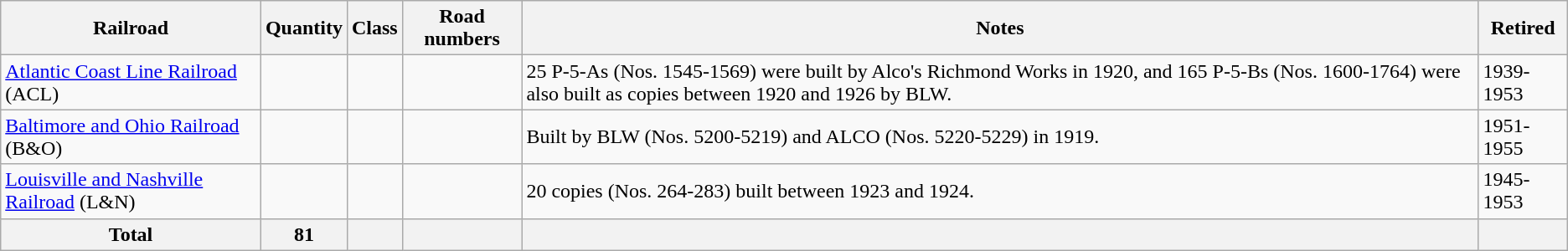<table class="wikitable">
<tr>
<th>Railroad</th>
<th>Quantity</th>
<th>Class</th>
<th>Road numbers</th>
<th>Notes</th>
<th>Retired</th>
</tr>
<tr>
<td><a href='#'>Atlantic Coast Line Railroad</a> (ACL)</td>
<td></td>
<td></td>
<td></td>
<td>25 P-5-As (Nos. 1545-1569) were built by Alco's Richmond Works in 1920, and 165 P-5-Bs (Nos. 1600-1764) were also built as copies between 1920 and 1926 by BLW.</td>
<td>1939-1953</td>
</tr>
<tr>
<td><a href='#'>Baltimore and Ohio Railroad</a> (B&O)</td>
<td></td>
<td></td>
<td></td>
<td>Built by BLW (Nos. 5200-5219) and ALCO (Nos. 5220-5229) in 1919.</td>
<td>1951-1955</td>
</tr>
<tr>
<td><a href='#'>Louisville and Nashville Railroad</a> (L&N)</td>
<td></td>
<td></td>
<td></td>
<td>20 copies (Nos. 264-283) built between 1923 and 1924.</td>
<td>1945-1953</td>
</tr>
<tr>
<th>Total</th>
<th>81</th>
<th></th>
<th></th>
<th></th>
<th></th>
</tr>
</table>
